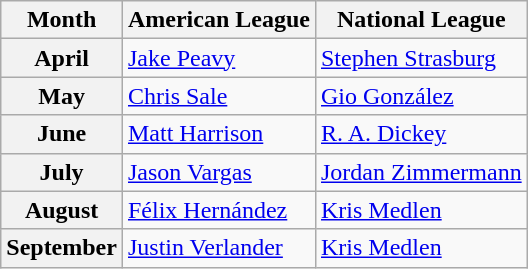<table class="wikitable">
<tr>
<th>Month</th>
<th>American League</th>
<th>National League</th>
</tr>
<tr>
<th>April</th>
<td><a href='#'>Jake Peavy</a></td>
<td><a href='#'>Stephen Strasburg</a></td>
</tr>
<tr>
<th>May</th>
<td><a href='#'>Chris Sale</a></td>
<td><a href='#'>Gio González</a></td>
</tr>
<tr>
<th>June</th>
<td><a href='#'>Matt Harrison</a></td>
<td><a href='#'>R. A. Dickey</a></td>
</tr>
<tr>
<th>July</th>
<td><a href='#'>Jason Vargas</a></td>
<td><a href='#'>Jordan Zimmermann</a></td>
</tr>
<tr>
<th>August</th>
<td><a href='#'>Félix Hernández</a></td>
<td><a href='#'>Kris Medlen</a></td>
</tr>
<tr>
<th>September</th>
<td><a href='#'>Justin Verlander</a></td>
<td><a href='#'>Kris Medlen</a></td>
</tr>
</table>
